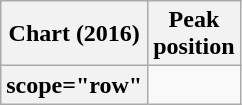<table class="wikitable sortable plainrowheaders" style="text-align:center">
<tr>
<th scope="col">Chart (2016)</th>
<th scope="col">Peak<br>position</th>
</tr>
<tr>
<th>scope="row" </th>
</tr>
</table>
